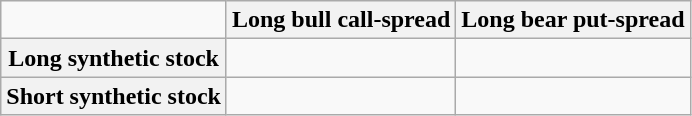<table class="wikitable">
<tr>
<td></td>
<th>Long bull call-spread</th>
<th>Long bear put-spread</th>
</tr>
<tr>
<th>Long synthetic stock</th>
<td></td>
<td></td>
</tr>
<tr>
<th>Short synthetic stock</th>
<td></td>
<td></td>
</tr>
</table>
